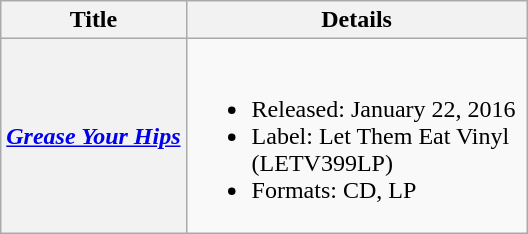<table class="wikitable plainrowheaders">
<tr>
<th>Title</th>
<th width="220">Details</th>
</tr>
<tr>
<th scope="row"><em><a href='#'>Grease Your Hips</a></em></th>
<td><br><ul><li>Released: January 22, 2016</li><li>Label: Let Them Eat Vinyl (LETV399LP)</li><li>Formats: CD, LP</li></ul></td>
</tr>
</table>
